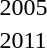<table>
<tr>
<td>2005</td>
<td></td>
<td></td>
<td></td>
</tr>
<tr>
<td>2011</td>
<td></td>
<td></td>
<td></td>
</tr>
<tr>
</tr>
</table>
